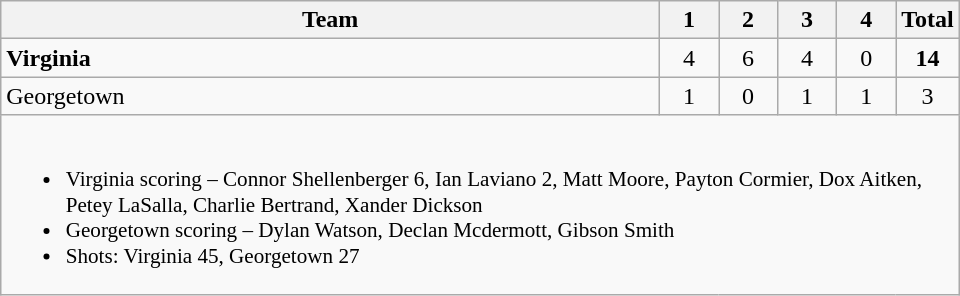<table class="wikitable" style="text-align:center; max-width:40em">
<tr>
<th>Team</th>
<th style="width:2em">1</th>
<th style="width:2em">2</th>
<th style="width:2em">3</th>
<th style="width:2em">4</th>
<th style="width:2em">Total</th>
</tr>
<tr>
<td style="text-align:left"><strong>Virginia</strong></td>
<td>4</td>
<td>6</td>
<td>4</td>
<td>0</td>
<td><strong>14</strong></td>
</tr>
<tr>
<td style="text-align:left">Georgetown</td>
<td>1</td>
<td>0</td>
<td>1</td>
<td>1</td>
<td>3</td>
</tr>
<tr>
<td colspan=6 style="text-align:left; font-size:88%;"><br><ul><li>Virginia scoring – Connor Shellenberger 6, Ian Laviano 2, Matt Moore, Payton Cormier, Dox Aitken, Petey LaSalla, Charlie Bertrand, Xander Dickson</li><li>Georgetown scoring – Dylan Watson, Declan Mcdermott, Gibson Smith</li><li>Shots: Virginia 45, Georgetown 27</li></ul></td>
</tr>
</table>
